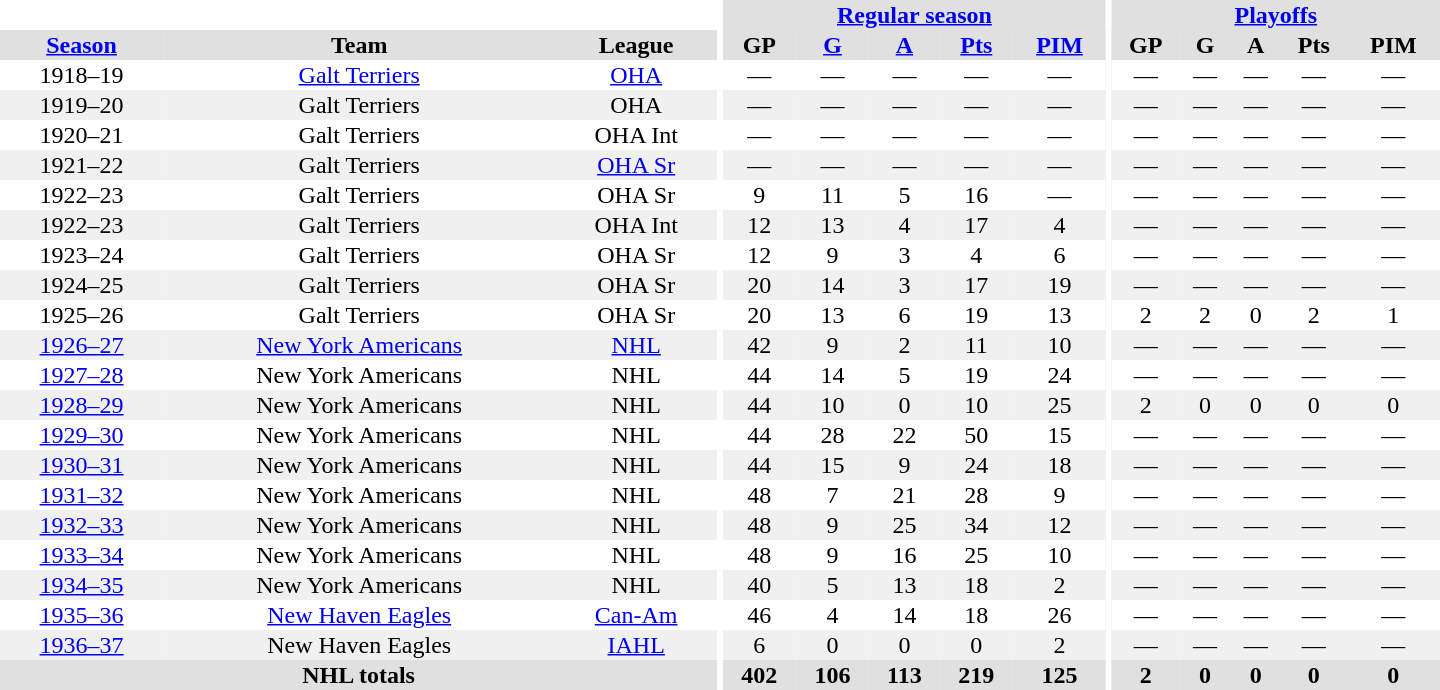<table border="0" cellpadding="1" cellspacing="0" style="text-align:center; width:60em">
<tr bgcolor="#e0e0e0">
<th colspan="3" bgcolor="#ffffff"></th>
<th rowspan="100" bgcolor="#ffffff"></th>
<th colspan="5"><a href='#'>Regular season</a></th>
<th rowspan="100" bgcolor="#ffffff"></th>
<th colspan="5"><a href='#'>Playoffs</a></th>
</tr>
<tr bgcolor="#e0e0e0">
<th><a href='#'>Season</a></th>
<th>Team</th>
<th>League</th>
<th>GP</th>
<th><a href='#'>G</a></th>
<th><a href='#'>A</a></th>
<th><a href='#'>Pts</a></th>
<th><a href='#'>PIM</a></th>
<th>GP</th>
<th>G</th>
<th>A</th>
<th>Pts</th>
<th>PIM</th>
</tr>
<tr>
<td>1918–19</td>
<td><a href='#'>Galt Terriers</a></td>
<td><a href='#'>OHA</a></td>
<td>—</td>
<td>—</td>
<td>—</td>
<td>—</td>
<td>—</td>
<td>—</td>
<td>—</td>
<td>—</td>
<td>—</td>
<td>—</td>
</tr>
<tr bgcolor="#f0f0f0">
<td>1919–20</td>
<td>Galt Terriers</td>
<td>OHA</td>
<td>—</td>
<td>—</td>
<td>—</td>
<td>—</td>
<td>—</td>
<td>—</td>
<td>—</td>
<td>—</td>
<td>—</td>
<td>—</td>
</tr>
<tr>
<td>1920–21</td>
<td>Galt Terriers</td>
<td>OHA Int</td>
<td>—</td>
<td>—</td>
<td>—</td>
<td>—</td>
<td>—</td>
<td>—</td>
<td>—</td>
<td>—</td>
<td>—</td>
<td>—</td>
</tr>
<tr bgcolor="#f0f0f0">
<td>1921–22</td>
<td>Galt Terriers</td>
<td><a href='#'>OHA Sr</a></td>
<td>—</td>
<td>—</td>
<td>—</td>
<td>—</td>
<td>—</td>
<td>—</td>
<td>—</td>
<td>—</td>
<td>—</td>
<td>—</td>
</tr>
<tr>
<td>1922–23</td>
<td>Galt Terriers</td>
<td>OHA Sr</td>
<td>9</td>
<td>11</td>
<td>5</td>
<td>16</td>
<td>—</td>
<td>—</td>
<td>—</td>
<td>—</td>
<td>—</td>
<td>—</td>
</tr>
<tr bgcolor="#f0f0f0">
<td>1922–23</td>
<td>Galt Terriers</td>
<td>OHA Int</td>
<td>12</td>
<td>13</td>
<td>4</td>
<td>17</td>
<td>4</td>
<td>—</td>
<td>—</td>
<td>—</td>
<td>—</td>
<td>—</td>
</tr>
<tr>
<td>1923–24</td>
<td>Galt Terriers</td>
<td>OHA Sr</td>
<td>12</td>
<td>9</td>
<td>3</td>
<td>4</td>
<td>6</td>
<td>—</td>
<td>—</td>
<td>—</td>
<td>—</td>
<td>—</td>
</tr>
<tr bgcolor="#f0f0f0">
<td>1924–25</td>
<td>Galt Terriers</td>
<td>OHA Sr</td>
<td>20</td>
<td>14</td>
<td>3</td>
<td>17</td>
<td>19</td>
<td>—</td>
<td>—</td>
<td>—</td>
<td>—</td>
<td>—</td>
</tr>
<tr>
<td>1925–26</td>
<td>Galt Terriers</td>
<td>OHA Sr</td>
<td>20</td>
<td>13</td>
<td>6</td>
<td>19</td>
<td>13</td>
<td>2</td>
<td>2</td>
<td>0</td>
<td>2</td>
<td>1</td>
</tr>
<tr bgcolor="#f0f0f0">
<td><a href='#'>1926–27</a></td>
<td><a href='#'>New York Americans</a></td>
<td><a href='#'>NHL</a></td>
<td>42</td>
<td>9</td>
<td>2</td>
<td>11</td>
<td>10</td>
<td>—</td>
<td>—</td>
<td>—</td>
<td>—</td>
<td>—</td>
</tr>
<tr>
<td><a href='#'>1927–28</a></td>
<td>New York Americans</td>
<td>NHL</td>
<td>44</td>
<td>14</td>
<td>5</td>
<td>19</td>
<td>24</td>
<td>—</td>
<td>—</td>
<td>—</td>
<td>—</td>
<td>—</td>
</tr>
<tr bgcolor="#f0f0f0">
<td><a href='#'>1928–29</a></td>
<td>New York Americans</td>
<td>NHL</td>
<td>44</td>
<td>10</td>
<td>0</td>
<td>10</td>
<td>25</td>
<td>2</td>
<td>0</td>
<td>0</td>
<td>0</td>
<td>0</td>
</tr>
<tr>
<td><a href='#'>1929–30</a></td>
<td>New York Americans</td>
<td>NHL</td>
<td>44</td>
<td>28</td>
<td>22</td>
<td>50</td>
<td>15</td>
<td>—</td>
<td>—</td>
<td>—</td>
<td>—</td>
<td>—</td>
</tr>
<tr bgcolor="#f0f0f0">
<td><a href='#'>1930–31</a></td>
<td>New York Americans</td>
<td>NHL</td>
<td>44</td>
<td>15</td>
<td>9</td>
<td>24</td>
<td>18</td>
<td>—</td>
<td>—</td>
<td>—</td>
<td>—</td>
<td>—</td>
</tr>
<tr>
<td><a href='#'>1931–32</a></td>
<td>New York Americans</td>
<td>NHL</td>
<td>48</td>
<td>7</td>
<td>21</td>
<td>28</td>
<td>9</td>
<td>—</td>
<td>—</td>
<td>—</td>
<td>—</td>
<td>—</td>
</tr>
<tr bgcolor="#f0f0f0">
<td><a href='#'>1932–33</a></td>
<td>New York Americans</td>
<td>NHL</td>
<td>48</td>
<td>9</td>
<td>25</td>
<td>34</td>
<td>12</td>
<td>—</td>
<td>—</td>
<td>—</td>
<td>—</td>
<td>—</td>
</tr>
<tr>
<td><a href='#'>1933–34</a></td>
<td>New York Americans</td>
<td>NHL</td>
<td>48</td>
<td>9</td>
<td>16</td>
<td>25</td>
<td>10</td>
<td>—</td>
<td>—</td>
<td>—</td>
<td>—</td>
<td>—</td>
</tr>
<tr bgcolor="#f0f0f0">
<td><a href='#'>1934–35</a></td>
<td>New York Americans</td>
<td>NHL</td>
<td>40</td>
<td>5</td>
<td>13</td>
<td>18</td>
<td>2</td>
<td>—</td>
<td>—</td>
<td>—</td>
<td>—</td>
<td>—</td>
</tr>
<tr>
<td><a href='#'>1935–36</a></td>
<td><a href='#'>New Haven Eagles</a></td>
<td><a href='#'>Can-Am</a></td>
<td>46</td>
<td>4</td>
<td>14</td>
<td>18</td>
<td>26</td>
<td>—</td>
<td>—</td>
<td>—</td>
<td>—</td>
<td>—</td>
</tr>
<tr bgcolor="#f0f0f0">
<td><a href='#'>1936–37</a></td>
<td>New Haven Eagles</td>
<td><a href='#'>IAHL</a></td>
<td>6</td>
<td>0</td>
<td>0</td>
<td>0</td>
<td>2</td>
<td>—</td>
<td>—</td>
<td>—</td>
<td>—</td>
<td>—</td>
</tr>
<tr bgcolor="#e0e0e0">
<th colspan="3">NHL totals</th>
<th>402</th>
<th>106</th>
<th>113</th>
<th>219</th>
<th>125</th>
<th>2</th>
<th>0</th>
<th>0</th>
<th>0</th>
<th>0</th>
</tr>
</table>
